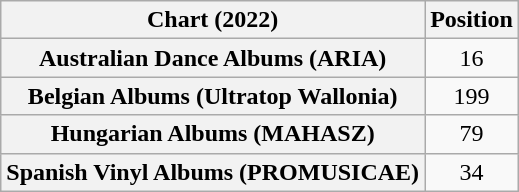<table class="wikitable sortable plainrowheaders" style="text-align:center">
<tr>
<th scope="col">Chart (2022)</th>
<th scope="col">Position</th>
</tr>
<tr>
<th scope="row">Australian Dance Albums (ARIA)</th>
<td>16</td>
</tr>
<tr>
<th scope="row">Belgian Albums (Ultratop Wallonia)</th>
<td>199</td>
</tr>
<tr>
<th scope="row">Hungarian Albums (MAHASZ)</th>
<td>79</td>
</tr>
<tr>
<th scope="row">Spanish Vinyl Albums (PROMUSICAE)</th>
<td>34</td>
</tr>
</table>
